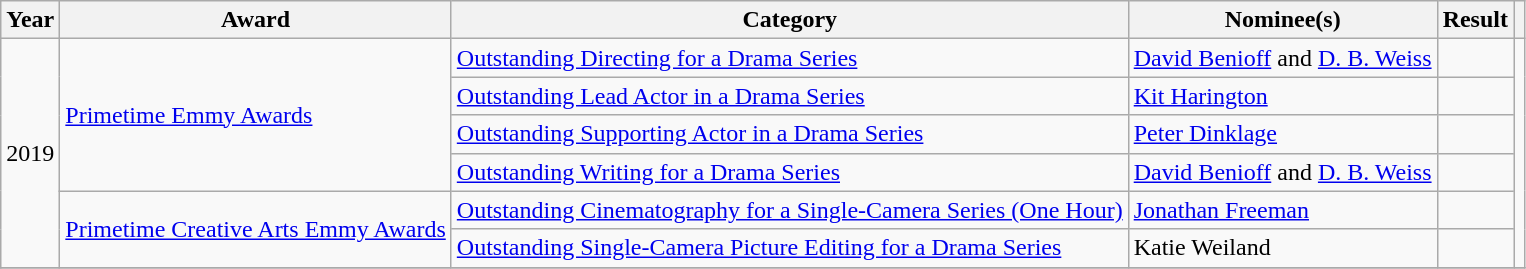<table class="wikitable sortable">
<tr>
<th>Year</th>
<th>Award</th>
<th>Category</th>
<th>Nominee(s)</th>
<th>Result</th>
<th class="unsortable"></th>
</tr>
<tr>
<td rowspan=6>2019</td>
<td rowspan=4><a href='#'>Primetime Emmy Awards</a></td>
<td><a href='#'>Outstanding Directing for a Drama Series</a></td>
<td><a href='#'>David Benioff</a> and <a href='#'>D. B. Weiss</a></td>
<td></td>
<td rowspan=6 style="text-align:center;"></td>
</tr>
<tr>
<td><a href='#'>Outstanding Lead Actor in a Drama Series</a></td>
<td><a href='#'>Kit Harington</a></td>
<td></td>
</tr>
<tr>
<td><a href='#'>Outstanding Supporting Actor in a Drama Series</a></td>
<td><a href='#'>Peter Dinklage</a></td>
<td></td>
</tr>
<tr>
<td><a href='#'>Outstanding Writing for a Drama Series</a></td>
<td><a href='#'>David Benioff</a> and <a href='#'>D. B. Weiss</a></td>
<td></td>
</tr>
<tr>
<td rowspan=2><a href='#'>Primetime Creative Arts Emmy Awards</a></td>
<td><a href='#'>Outstanding Cinematography for a Single-Camera Series (One Hour)</a></td>
<td><a href='#'>Jonathan Freeman</a></td>
<td></td>
</tr>
<tr>
<td><a href='#'>Outstanding Single-Camera Picture Editing for a Drama Series</a></td>
<td>Katie Weiland</td>
<td></td>
</tr>
<tr>
</tr>
</table>
